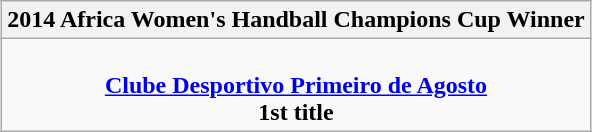<table class=wikitable style="text-align:center; margin:auto">
<tr>
<th>2014 Africa Women's Handball Champions Cup Winner</th>
</tr>
<tr>
<td><br><strong><a href='#'>Clube Desportivo Primeiro de Agosto</a></strong><br><strong>1st title</strong></td>
</tr>
</table>
